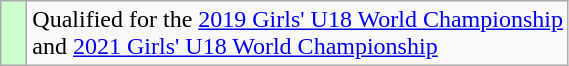<table class="wikitable">
<tr>
<td style="background:#ccffcc; width:10px;"></td>
<td>Qualified for the <a href='#'>2019 Girls' U18 World Championship</a><br>and <a href='#'>2021 Girls' U18 World Championship</a></td>
</tr>
</table>
